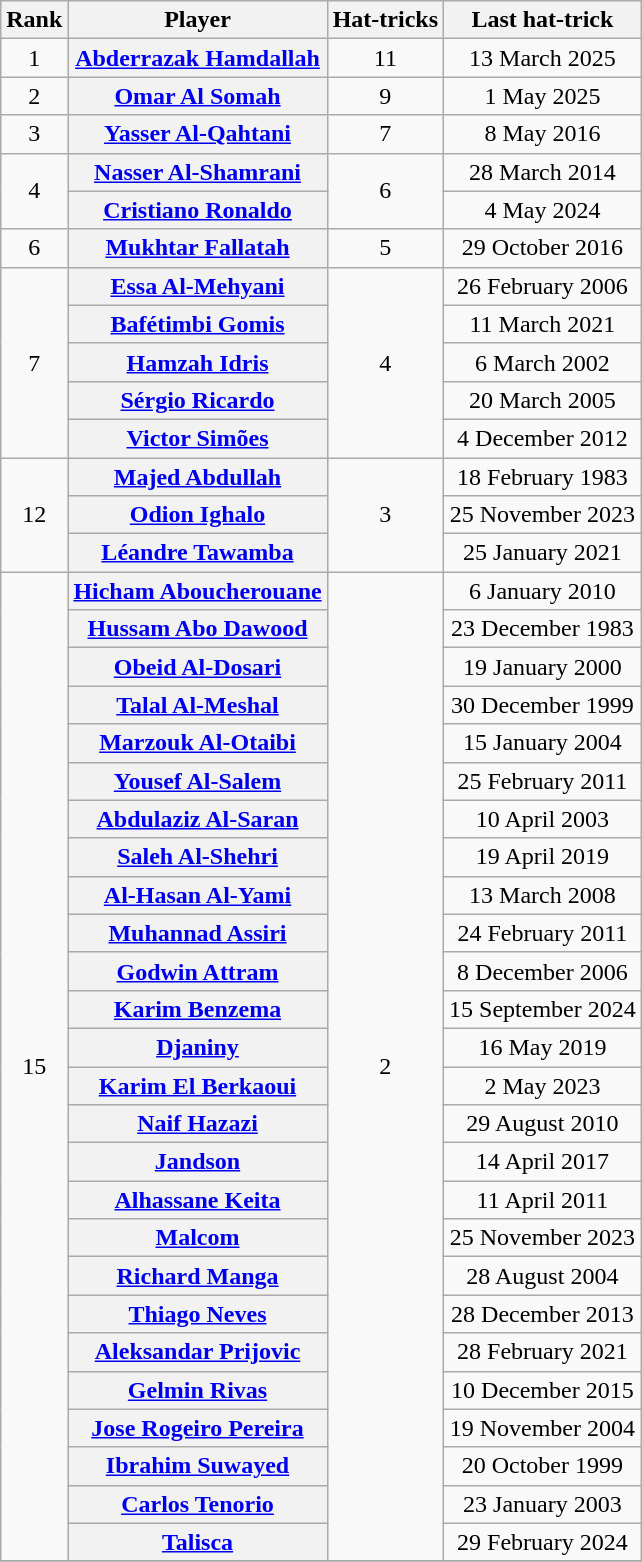<table class="wikitable plainrowheaders" style="text-align:center">
<tr>
<th scope="col">Rank</th>
<th scope="col">Player</th>
<th scope="col">Hat-tricks</th>
<th scope="col">Last hat-trick</th>
</tr>
<tr>
<td>1</td>
<th scope="row"> <strong><a href='#'>Abderrazak Hamdallah</a></strong></th>
<td>11</td>
<td>13 March 2025</td>
</tr>
<tr>
<td>2</td>
<th scope="row"> <strong><a href='#'>Omar Al Somah</a></strong></th>
<td>9</td>
<td>1 May 2025</td>
</tr>
<tr>
<td>3</td>
<th scope="row"> <a href='#'>Yasser Al-Qahtani</a></th>
<td>7</td>
<td>8 May 2016</td>
</tr>
<tr>
<td rowspan=2>4</td>
<th scope="row"> <a href='#'>Nasser Al-Shamrani</a></th>
<td rowspan=2>6</td>
<td>28 March 2014</td>
</tr>
<tr>
<th scope="row"> <strong><a href='#'>Cristiano Ronaldo</a></strong></th>
<td>4 May 2024</td>
</tr>
<tr>
<td>6</td>
<th scope="row"> <a href='#'>Mukhtar Fallatah</a></th>
<td>5</td>
<td>29 October 2016</td>
</tr>
<tr>
<td rowspan="5" style="border-top:1px solid silver">7</td>
<th scope="row"> <a href='#'>Essa Al-Mehyani</a></th>
<td rowspan="5">4</td>
<td>26 February 2006</td>
</tr>
<tr>
<th scope="row"> <a href='#'>Bafétimbi Gomis</a></th>
<td>11 March 2021</td>
</tr>
<tr>
<th scope="row"> <a href='#'>Hamzah Idris</a></th>
<td>6 March 2002</td>
</tr>
<tr>
<th scope="row"> <a href='#'>Sérgio Ricardo</a></th>
<td>20 March 2005</td>
</tr>
<tr>
<th scope="row"> <a href='#'>Victor Simões</a></th>
<td>4 December 2012</td>
</tr>
<tr>
<td rowspan="3" style="border-top:1px solid silver">12</td>
<th scope="row"> <a href='#'>Majed Abdullah</a></th>
<td rowspan="3">3</td>
<td>18 February 1983</td>
</tr>
<tr>
<th scope="row"> <strong><a href='#'>Odion Ighalo</a></strong></th>
<td>25 November 2023</td>
</tr>
<tr>
<th scope="row"> <strong><a href='#'>Léandre Tawamba</a></strong></th>
<td>25 January 2021</td>
</tr>
<tr>
<td rowspan="26" style="border-top:1px solid silver">15</td>
<th scope="row"> <a href='#'>Hicham Aboucherouane</a></th>
<td rowspan="26">2</td>
<td>6 January 2010</td>
</tr>
<tr>
<th scope="row"> <a href='#'>Hussam Abo Dawood</a></th>
<td>23 December 1983</td>
</tr>
<tr>
<th scope="row"> <a href='#'>Obeid Al-Dosari</a></th>
<td>19 January 2000</td>
</tr>
<tr>
<th scope="row"> <a href='#'>Talal Al-Meshal</a></th>
<td>30 December 1999</td>
</tr>
<tr>
<th scope="row"> <a href='#'>Marzouk Al-Otaibi</a></th>
<td>15 January 2004</td>
</tr>
<tr>
<th scope="row"> <a href='#'>Yousef Al-Salem</a></th>
<td>25 February 2011</td>
</tr>
<tr>
<th scope="row"> <a href='#'>Abdulaziz Al-Saran</a></th>
<td>10 April 2003</td>
</tr>
<tr>
<th scope="row"> <strong><a href='#'>Saleh Al-Shehri</a></strong></th>
<td>19 April 2019</td>
</tr>
<tr>
<th scope="row"> <a href='#'>Al-Hasan Al-Yami</a></th>
<td>13 March 2008</td>
</tr>
<tr>
<th scope="row"> <a href='#'>Muhannad Assiri</a></th>
<td>24 February 2011</td>
</tr>
<tr>
<th scope="row"> <a href='#'>Godwin Attram</a></th>
<td>8 December 2006</td>
</tr>
<tr>
<th scope="row"> <strong><a href='#'>Karim Benzema</a></strong></th>
<td>15 September 2024</td>
</tr>
<tr>
<th scope="row"> <a href='#'>Djaniny</a></th>
<td>16 May 2019</td>
</tr>
<tr>
<th scope="row"> <strong><a href='#'>Karim El Berkaoui</a></strong></th>
<td>2 May 2023</td>
</tr>
<tr>
<th scope="row"> <a href='#'>Naif Hazazi</a></th>
<td>29 August 2010</td>
</tr>
<tr>
<th scope="row"> <a href='#'>Jandson</a></th>
<td>14 April 2017</td>
</tr>
<tr>
<th scope="row"> <a href='#'>Alhassane Keita</a></th>
<td>11 April 2011</td>
</tr>
<tr>
<th scope="row"> <strong><a href='#'>Malcom</a></strong></th>
<td>25 November 2023</td>
</tr>
<tr>
<th scope="row"> <a href='#'>Richard Manga</a></th>
<td>28 August 2004</td>
</tr>
<tr>
<th scope="row"> <a href='#'>Thiago Neves</a></th>
<td>28 December 2013</td>
</tr>
<tr>
<th scope="row"> <a href='#'>Aleksandar Prijovic</a></th>
<td>28 February 2021</td>
</tr>
<tr>
<th scope="row"> <a href='#'>Gelmin Rivas</a></th>
<td>10 December 2015</td>
</tr>
<tr>
<th scope="row"> <a href='#'>Jose Rogeiro Pereira</a></th>
<td>19 November 2004</td>
</tr>
<tr>
<th scope="row"> <a href='#'>Ibrahim Suwayed</a></th>
<td>20 October 1999</td>
</tr>
<tr>
<th scope="row"> <a href='#'>Carlos Tenorio</a></th>
<td>23 January 2003</td>
</tr>
<tr>
<th scope="row"> <a href='#'>Talisca</a></th>
<td>29 February 2024</td>
</tr>
<tr>
</tr>
</table>
